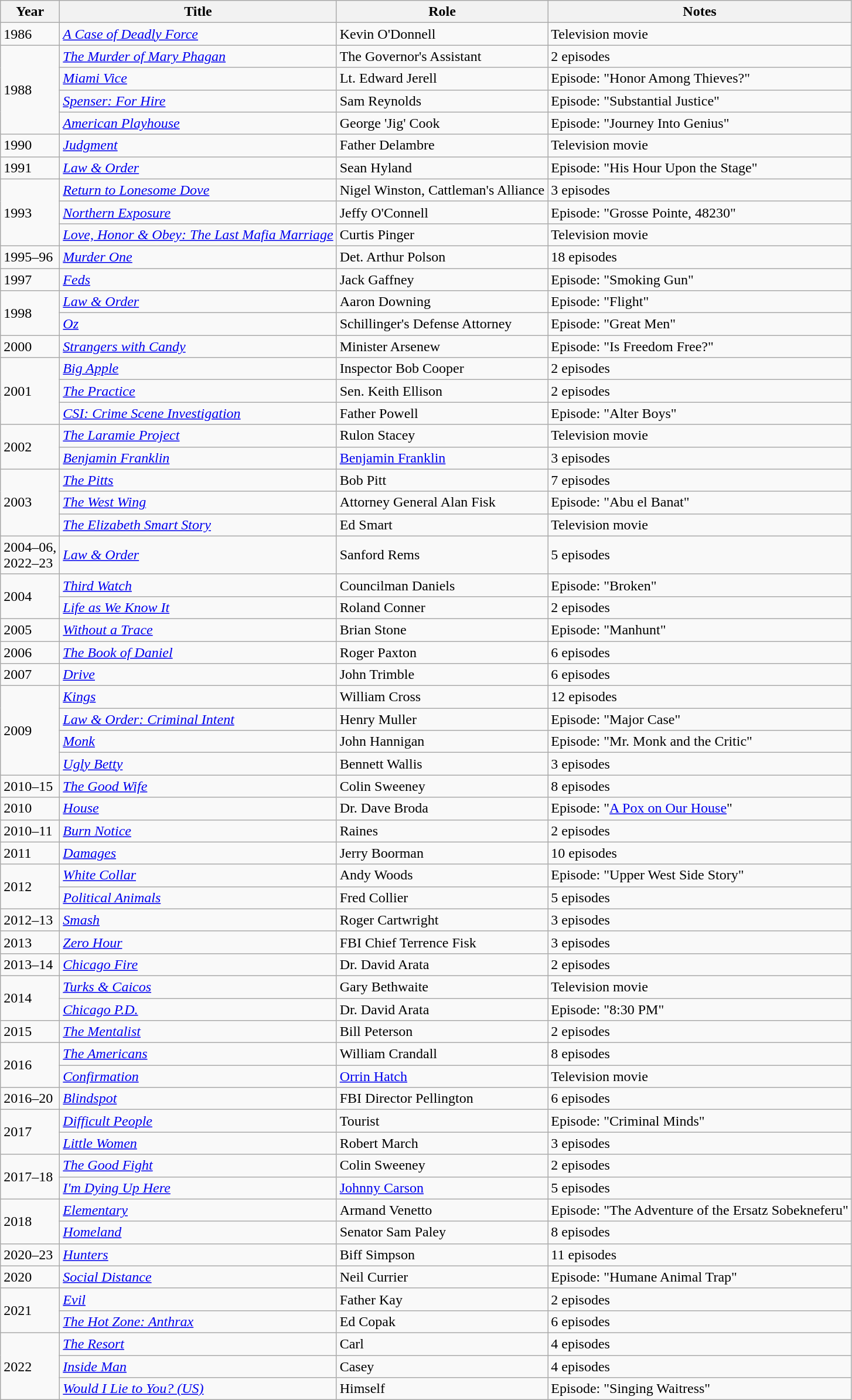<table class="wikitable sortable">
<tr>
<th>Year</th>
<th>Title</th>
<th>Role</th>
<th class="unsortable">Notes</th>
</tr>
<tr>
<td>1986</td>
<td data-sort-value="Case of Deadly Force, A"><em><a href='#'>A Case of Deadly Force</a></em></td>
<td>Kevin O'Donnell</td>
<td>Television movie</td>
</tr>
<tr>
<td rowspan=4>1988</td>
<td data-sort-value="Murder of Mary Phagan, The"><em><a href='#'>The Murder of Mary Phagan</a></em></td>
<td>The Governor's Assistant</td>
<td>2 episodes</td>
</tr>
<tr>
<td><em><a href='#'>Miami Vice</a></em></td>
<td>Lt. Edward Jerell</td>
<td>Episode: "Honor Among Thieves?"</td>
</tr>
<tr>
<td><em><a href='#'>Spenser: For Hire</a></em></td>
<td>Sam Reynolds</td>
<td>Episode: "Substantial Justice"</td>
</tr>
<tr>
<td><em><a href='#'>American Playhouse</a></em></td>
<td>George 'Jig' Cook</td>
<td>Episode: "Journey Into Genius"</td>
</tr>
<tr>
<td>1990</td>
<td><em><a href='#'>Judgment</a></em></td>
<td>Father Delambre</td>
<td>Television movie</td>
</tr>
<tr>
<td>1991</td>
<td><em><a href='#'>Law & Order</a></em></td>
<td>Sean Hyland</td>
<td>Episode: "His Hour Upon the Stage"</td>
</tr>
<tr>
<td rowspan=3>1993</td>
<td><em><a href='#'>Return to Lonesome Dove</a></em></td>
<td>Nigel Winston, Cattleman's Alliance</td>
<td>3 episodes</td>
</tr>
<tr>
<td><em><a href='#'>Northern Exposure</a></em></td>
<td>Jeffy O'Connell</td>
<td>Episode: "Grosse Pointe, 48230"</td>
</tr>
<tr>
<td><em><a href='#'>Love, Honor & Obey: The Last Mafia Marriage</a></em></td>
<td>Curtis Pinger</td>
<td>Television movie</td>
</tr>
<tr>
<td>1995–96</td>
<td><em><a href='#'>Murder One</a></em></td>
<td>Det. Arthur Polson</td>
<td>18 episodes</td>
</tr>
<tr>
<td>1997</td>
<td><em><a href='#'>Feds</a></em></td>
<td>Jack Gaffney</td>
<td>Episode: "Smoking Gun"</td>
</tr>
<tr>
<td rowspan=2>1998</td>
<td><em><a href='#'>Law & Order</a></em></td>
<td>Aaron Downing</td>
<td>Episode: "Flight"</td>
</tr>
<tr>
<td><em><a href='#'>Oz</a></em></td>
<td>Schillinger's Defense Attorney</td>
<td>Episode: "Great Men"</td>
</tr>
<tr>
<td>2000</td>
<td><em><a href='#'>Strangers with Candy</a></em></td>
<td>Minister Arsenew</td>
<td>Episode: "Is Freedom Free?"</td>
</tr>
<tr>
<td rowspan=3>2001</td>
<td><em><a href='#'>Big Apple</a></em></td>
<td>Inspector Bob Cooper</td>
<td>2 episodes</td>
</tr>
<tr>
<td data-sort-value="Practice, The"><em><a href='#'>The Practice</a></em></td>
<td>Sen. Keith Ellison</td>
<td>2 episodes</td>
</tr>
<tr>
<td><em><a href='#'>CSI: Crime Scene Investigation</a></em></td>
<td>Father Powell</td>
<td>Episode: "Alter Boys"</td>
</tr>
<tr>
<td rowspan=2>2002</td>
<td data-sort-value="Laramie Project, The"><em><a href='#'>The Laramie Project</a></em></td>
<td>Rulon Stacey</td>
<td>Television movie</td>
</tr>
<tr>
<td><em><a href='#'>Benjamin Franklin</a></em></td>
<td><a href='#'>Benjamin Franklin</a></td>
<td>3 episodes</td>
</tr>
<tr>
<td rowspan=3>2003</td>
<td data-sort-value="Pitts, The"><em><a href='#'>The Pitts</a></em></td>
<td>Bob Pitt</td>
<td>7 episodes</td>
</tr>
<tr>
<td data-sort-value="West Wing, The"><em><a href='#'>The West Wing</a></em></td>
<td>Attorney General Alan Fisk</td>
<td>Episode: "Abu el Banat"</td>
</tr>
<tr>
<td data-sort-value="Elizabeth Smart Story, The"><em><a href='#'>The Elizabeth Smart Story</a></em></td>
<td>Ed Smart</td>
<td>Television movie</td>
</tr>
<tr>
<td>2004–06,<br>2022–23</td>
<td><em><a href='#'>Law & Order</a></em></td>
<td>Sanford Rems</td>
<td>5 episodes</td>
</tr>
<tr>
<td rowspan=2>2004</td>
<td><em><a href='#'>Third Watch</a></em></td>
<td>Councilman Daniels</td>
<td>Episode: "Broken"</td>
</tr>
<tr>
<td><em><a href='#'>Life as We Know It</a></em></td>
<td>Roland Conner</td>
<td>2 episodes</td>
</tr>
<tr>
<td>2005</td>
<td><em><a href='#'>Without a Trace</a></em></td>
<td>Brian Stone</td>
<td>Episode: "Manhunt"</td>
</tr>
<tr>
<td>2006</td>
<td data-sort-value="Book of Daniel, The"><em><a href='#'>The Book of Daniel</a></em></td>
<td>Roger Paxton</td>
<td>6 episodes</td>
</tr>
<tr>
<td>2007</td>
<td><em><a href='#'>Drive</a></em></td>
<td>John Trimble</td>
<td>6 episodes</td>
</tr>
<tr>
<td rowspan=4>2009</td>
<td><em><a href='#'>Kings</a></em></td>
<td>William Cross</td>
<td>12 episodes</td>
</tr>
<tr>
<td><em><a href='#'>Law & Order: Criminal Intent</a></em></td>
<td>Henry Muller</td>
<td>Episode: "Major Case"</td>
</tr>
<tr>
<td><em><a href='#'>Monk</a></em></td>
<td>John Hannigan</td>
<td>Episode: "Mr. Monk and the Critic"</td>
</tr>
<tr>
<td><em><a href='#'>Ugly Betty</a></em></td>
<td>Bennett Wallis</td>
<td>3 episodes</td>
</tr>
<tr>
<td>2010–15</td>
<td data-sort-value="Good Wife, The"><em><a href='#'>The Good Wife</a></em></td>
<td>Colin Sweeney</td>
<td>8 episodes</td>
</tr>
<tr>
<td>2010</td>
<td><em><a href='#'>House</a></em></td>
<td>Dr. Dave Broda</td>
<td>Episode: "<a href='#'>A Pox on Our House</a>"</td>
</tr>
<tr>
<td>2010–11</td>
<td><em><a href='#'>Burn Notice</a></em></td>
<td>Raines</td>
<td>2 episodes</td>
</tr>
<tr>
<td>2011</td>
<td><em><a href='#'>Damages</a></em></td>
<td>Jerry Boorman</td>
<td>10 episodes</td>
</tr>
<tr>
<td rowspan=2>2012</td>
<td><em><a href='#'>White Collar</a></em></td>
<td>Andy Woods</td>
<td>Episode: "Upper West Side Story"</td>
</tr>
<tr>
<td><em><a href='#'>Political Animals</a></em></td>
<td>Fred Collier</td>
<td>5 episodes</td>
</tr>
<tr>
<td>2012–13</td>
<td><em><a href='#'>Smash</a></em></td>
<td>Roger Cartwright</td>
<td>3 episodes</td>
</tr>
<tr>
<td>2013</td>
<td><em><a href='#'>Zero Hour</a></em></td>
<td>FBI Chief Terrence Fisk</td>
<td>3 episodes</td>
</tr>
<tr>
<td>2013–14</td>
<td><em><a href='#'>Chicago Fire</a></em></td>
<td>Dr. David Arata</td>
<td>2 episodes</td>
</tr>
<tr>
<td rowspan=2>2014</td>
<td><em><a href='#'>Turks & Caicos</a></em></td>
<td>Gary Bethwaite</td>
<td>Television movie</td>
</tr>
<tr>
<td><em><a href='#'>Chicago P.D.</a></em></td>
<td>Dr. David Arata</td>
<td>Episode: "8:30 PM"</td>
</tr>
<tr>
<td>2015</td>
<td data-sort-value="Mentalist, The"><em><a href='#'>The Mentalist</a></em></td>
<td>Bill Peterson</td>
<td>2 episodes</td>
</tr>
<tr>
<td rowspan=2>2016</td>
<td data-sort-value="Americans, The"><em><a href='#'>The Americans</a></em></td>
<td>William Crandall</td>
<td>8 episodes</td>
</tr>
<tr>
<td><em><a href='#'>Confirmation</a></em></td>
<td><a href='#'>Orrin Hatch</a></td>
<td>Television movie</td>
</tr>
<tr>
<td>2016–20</td>
<td><em><a href='#'>Blindspot</a></em></td>
<td>FBI Director Pellington</td>
<td>6 episodes</td>
</tr>
<tr>
<td rowspan=2>2017</td>
<td><em><a href='#'>Difficult People</a></em></td>
<td>Tourist</td>
<td>Episode: "Criminal Minds"</td>
</tr>
<tr>
<td><em><a href='#'>Little Women</a></em></td>
<td>Robert March</td>
<td>3 episodes</td>
</tr>
<tr>
<td rowspan=2>2017–18</td>
<td data-sort-value="Good Fight, The"><em><a href='#'>The Good Fight</a></em></td>
<td>Colin Sweeney</td>
<td>2 episodes</td>
</tr>
<tr>
<td><em><a href='#'>I'm Dying Up Here</a></em></td>
<td><a href='#'>Johnny Carson</a></td>
<td>5 episodes</td>
</tr>
<tr>
<td rowspan=2>2018</td>
<td><em><a href='#'>Elementary</a></em></td>
<td>Armand Venetto</td>
<td>Episode: "The Adventure of the Ersatz Sobekneferu"</td>
</tr>
<tr>
<td><em><a href='#'>Homeland</a></em></td>
<td>Senator Sam Paley</td>
<td>8 episodes</td>
</tr>
<tr>
<td>2020–23</td>
<td><em><a href='#'>Hunters</a></em></td>
<td>Biff Simpson</td>
<td>11 episodes</td>
</tr>
<tr>
<td>2020</td>
<td><em><a href='#'>Social Distance</a></em></td>
<td>Neil Currier</td>
<td>Episode: "Humane Animal Trap"</td>
</tr>
<tr>
<td rowspan=2>2021</td>
<td><em><a href='#'>Evil</a></em></td>
<td>Father Kay</td>
<td>2 episodes</td>
</tr>
<tr>
<td data-sort-value="Hot Zone: Anthrax, The"><em><a href='#'>The Hot Zone: Anthrax</a></em></td>
<td>Ed Copak</td>
<td>6 episodes</td>
</tr>
<tr>
<td rowspan=3>2022</td>
<td><em><a href='#'>The Resort</a></em></td>
<td>Carl</td>
<td>4 episodes</td>
</tr>
<tr>
<td><em><a href='#'>Inside Man</a></em></td>
<td>Casey</td>
<td>4 episodes</td>
</tr>
<tr>
<td><em><a href='#'>Would I Lie to You? (US)</a></em></td>
<td>Himself</td>
<td>Episode: "Singing Waitress"</td>
</tr>
</table>
